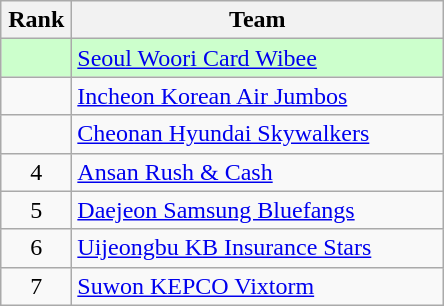<table class="wikitable" style="text-align: center;">
<tr>
<th width=40>Rank</th>
<th width=240>Team</th>
</tr>
<tr bgcolor=#ccffcc>
<td></td>
<td align=left><a href='#'>Seoul Woori Card Wibee</a></td>
</tr>
<tr>
<td></td>
<td align=left><a href='#'>Incheon Korean Air Jumbos</a></td>
</tr>
<tr>
<td></td>
<td align=left><a href='#'>Cheonan Hyundai Skywalkers</a></td>
</tr>
<tr>
<td>4</td>
<td align=left><a href='#'>Ansan Rush & Cash</a></td>
</tr>
<tr>
<td>5</td>
<td align=left><a href='#'>Daejeon Samsung Bluefangs</a></td>
</tr>
<tr>
<td>6</td>
<td align=left><a href='#'>Uijeongbu KB Insurance Stars</a></td>
</tr>
<tr>
<td>7</td>
<td align=left><a href='#'>Suwon KEPCO Vixtorm</a></td>
</tr>
</table>
